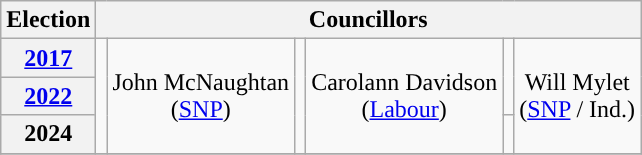<table class="wikitable" style="text-align:center">
<tr>
<th>Election</th>
<th colspan=6>Councillors</th>
</tr>
<tr>
<th><a href='#'>2017</a></th>
<td rowspan=3 style="color:inherit;background-color: "></td>
<td rowspan=3>John McNaughtan<br>(<a href='#'>SNP</a>)</td>
<td rowspan=3 style="color:inherit;background-color: "></td>
<td rowspan=3>Carolann Davidson<br>(<a href='#'>Labour</a>)</td>
<td rowspan=2 style="color:inherit;background-color: "></td>
<td rowspan=3>Will Mylet<br>(<a href='#'>SNP</a> / Ind.)</td>
</tr>
<tr>
<th><a href='#'>2022</a></th>
</tr>
<tr>
<th>2024</th>
<td rowspan=1 style="color:inherit;background-color: "></td>
</tr>
<tr>
</tr>
</table>
